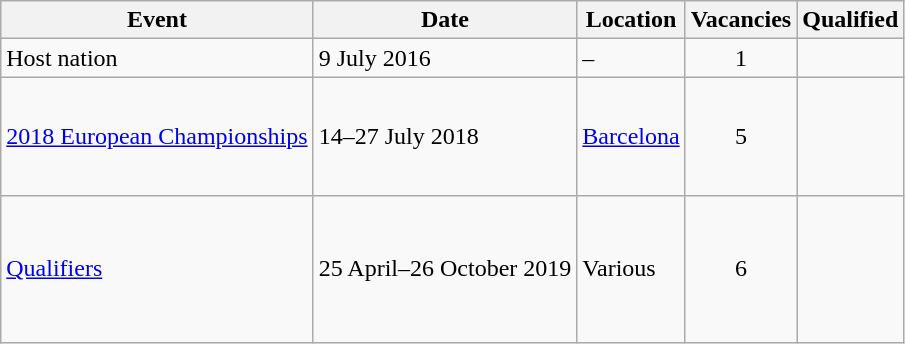<table class="wikitable">
<tr>
<th>Event</th>
<th>Date</th>
<th>Location</th>
<th>Vacancies</th>
<th>Qualified</th>
</tr>
<tr>
<td>Host nation</td>
<td>9 July 2016</td>
<td>–</td>
<td align=center>1</td>
<td></td>
</tr>
<tr>
<td><a href='#'>2018 European Championships</a></td>
<td>14–27 July 2018</td>
<td> <a href='#'>Barcelona</a></td>
<td align=center>5</td>
<td><br><br><br><br></td>
</tr>
<tr>
<td><a href='#'>Qualifiers</a></td>
<td>25 April–26 October 2019</td>
<td>Various</td>
<td align=center>6</td>
<td><br><br><br><br><br></td>
</tr>
</table>
